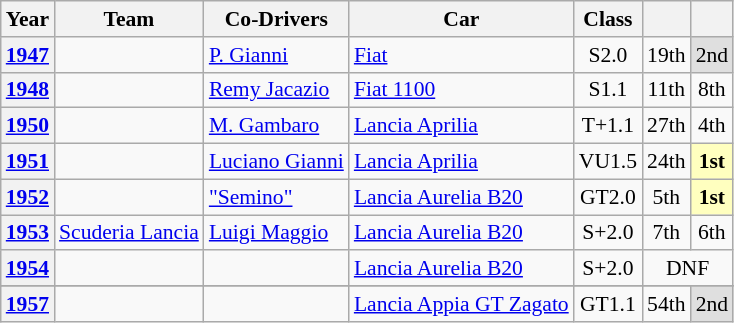<table class="wikitable" style="text-align:center; font-size:90%">
<tr>
<th>Year</th>
<th>Team</th>
<th>Co-Drivers</th>
<th>Car</th>
<th>Class</th>
<th></th>
<th></th>
</tr>
<tr>
<th><a href='#'>1947</a></th>
<td align="left"></td>
<td align="left"> <a href='#'>P. Gianni</a></td>
<td align="left"><a href='#'>Fiat</a></td>
<td>S2.0</td>
<td>19th</td>
<td style="background:#dfdfdf;">2nd</td>
</tr>
<tr>
<th><a href='#'>1948</a></th>
<td align="left"></td>
<td align="left"> <a href='#'>Remy Jacazio</a></td>
<td align="left"><a href='#'>Fiat 1100</a></td>
<td>S1.1</td>
<td>11th</td>
<td>8th</td>
</tr>
<tr>
<th><a href='#'>1950</a></th>
<td align="left"></td>
<td align="left"> <a href='#'>M. Gambaro</a></td>
<td align="left"><a href='#'>Lancia Aprilia</a></td>
<td>T+1.1</td>
<td>27th</td>
<td>4th</td>
</tr>
<tr>
<th><a href='#'>1951</a></th>
<td align="left"></td>
<td align="left"> <a href='#'>Luciano Gianni</a></td>
<td align="left"><a href='#'>Lancia Aprilia</a></td>
<td>VU1.5</td>
<td>24th</td>
<td style="background:#ffffbf;"><strong>1st</strong></td>
</tr>
<tr>
<th><a href='#'>1952</a></th>
<td align="left"></td>
<td align="left"> <a href='#'>"Semino"</a></td>
<td align="left"><a href='#'>Lancia Aurelia B20</a></td>
<td>GT2.0</td>
<td>5th</td>
<td style="background:#ffffbf;"><strong>1st</strong></td>
</tr>
<tr>
<th><a href='#'>1953</a></th>
<td align="left"><a href='#'>Scuderia Lancia</a></td>
<td align="left"> <a href='#'>Luigi Maggio</a></td>
<td align="left"><a href='#'>Lancia Aurelia B20</a></td>
<td>S+2.0</td>
<td>7th</td>
<td>6th</td>
</tr>
<tr>
<th><a href='#'>1954</a></th>
<td align="left"></td>
<td align="left"></td>
<td align="left"><a href='#'>Lancia Aurelia B20</a></td>
<td>S+2.0</td>
<td colspan=2>DNF</td>
</tr>
<tr>
</tr>
<tr>
<th><a href='#'>1957</a></th>
<td align="left"></td>
<td align="left"></td>
<td align="left"><a href='#'>Lancia Appia GT Zagato</a></td>
<td>GT1.1</td>
<td>54th</td>
<td style="background:#dfdfdf;">2nd</td>
</tr>
</table>
